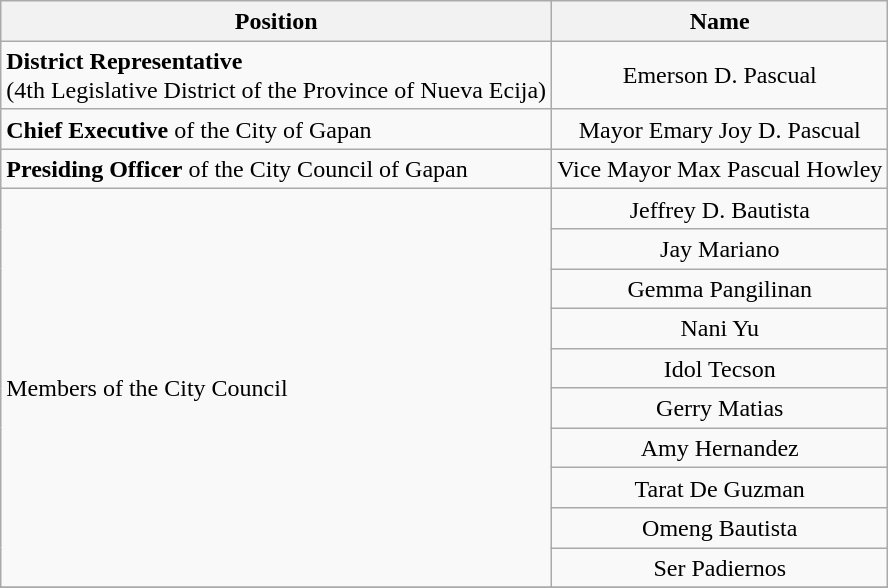<table class="wikitable" style="line-height:1.20em; font-size:100%;">
<tr>
<th>Position</th>
<th>Name</th>
</tr>
<tr>
<td><strong>District Representative</strong><br>(4th Legislative District of the Province of Nueva Ecija)</td>
<td style="text-align:center;">Emerson D. Pascual</td>
</tr>
<tr>
<td><strong>Chief Executive</strong> of the City of Gapan</td>
<td style="text-align:center;">Mayor Emary Joy D. Pascual</td>
</tr>
<tr>
<td><strong>Presiding Officer</strong> of the City Council of Gapan</td>
<td style="text-align:center;">Vice Mayor Max Pascual Howley</td>
</tr>
<tr>
<td rowspan="10">Members of the City Council</td>
<td style="text-align:center;">Jeffrey D. Bautista</td>
</tr>
<tr>
<td style="text-align:center;">Jay Mariano</td>
</tr>
<tr>
<td style="text-align:center;">Gemma Pangilinan</td>
</tr>
<tr>
<td style="text-align:center;">Nani Yu</td>
</tr>
<tr>
<td style="text-align:center;">Idol Tecson</td>
</tr>
<tr>
<td style="text-align:center;">Gerry Matias</td>
</tr>
<tr>
<td style="text-align:center;">Amy Hernandez</td>
</tr>
<tr>
<td style="text-align:center;">Tarat De Guzman</td>
</tr>
<tr>
<td style="text-align:center;">Omeng Bautista</td>
</tr>
<tr>
<td style="text-align:center;">Ser Padiernos</td>
</tr>
<tr>
</tr>
</table>
